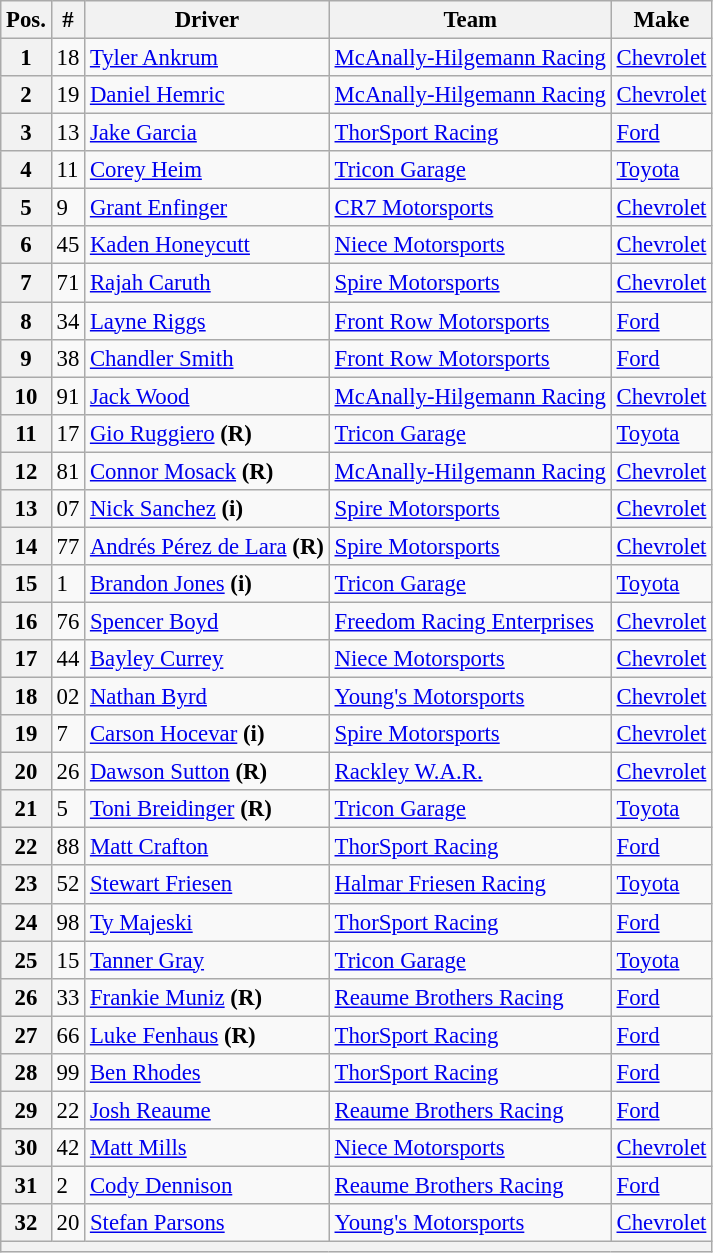<table class="wikitable" style="font-size:95%">
<tr>
<th>Pos.</th>
<th>#</th>
<th>Driver</th>
<th>Team</th>
<th>Make</th>
</tr>
<tr>
<th>1</th>
<td>18</td>
<td><a href='#'>Tyler Ankrum</a></td>
<td><a href='#'>McAnally-Hilgemann Racing</a></td>
<td><a href='#'>Chevrolet</a></td>
</tr>
<tr>
<th>2</th>
<td>19</td>
<td><a href='#'>Daniel Hemric</a></td>
<td><a href='#'>McAnally-Hilgemann Racing</a></td>
<td><a href='#'>Chevrolet</a></td>
</tr>
<tr>
<th>3</th>
<td>13</td>
<td><a href='#'>Jake Garcia</a></td>
<td><a href='#'>ThorSport Racing</a></td>
<td><a href='#'>Ford</a></td>
</tr>
<tr>
<th>4</th>
<td>11</td>
<td><a href='#'>Corey Heim</a></td>
<td><a href='#'>Tricon Garage</a></td>
<td><a href='#'>Toyota</a></td>
</tr>
<tr>
<th>5</th>
<td>9</td>
<td><a href='#'>Grant Enfinger</a></td>
<td><a href='#'>CR7 Motorsports</a></td>
<td><a href='#'>Chevrolet</a></td>
</tr>
<tr>
<th>6</th>
<td>45</td>
<td><a href='#'>Kaden Honeycutt</a></td>
<td><a href='#'>Niece Motorsports</a></td>
<td><a href='#'>Chevrolet</a></td>
</tr>
<tr>
<th>7</th>
<td>71</td>
<td><a href='#'>Rajah Caruth</a></td>
<td><a href='#'>Spire Motorsports</a></td>
<td><a href='#'>Chevrolet</a></td>
</tr>
<tr>
<th>8</th>
<td>34</td>
<td><a href='#'>Layne Riggs</a></td>
<td><a href='#'>Front Row Motorsports</a></td>
<td><a href='#'>Ford</a></td>
</tr>
<tr>
<th>9</th>
<td>38</td>
<td><a href='#'>Chandler Smith</a></td>
<td><a href='#'>Front Row Motorsports</a></td>
<td><a href='#'>Ford</a></td>
</tr>
<tr>
<th>10</th>
<td>91</td>
<td><a href='#'>Jack Wood</a></td>
<td><a href='#'>McAnally-Hilgemann Racing</a></td>
<td><a href='#'>Chevrolet</a></td>
</tr>
<tr>
<th>11</th>
<td>17</td>
<td><a href='#'>Gio Ruggiero</a> <strong>(R)</strong></td>
<td><a href='#'>Tricon Garage</a></td>
<td><a href='#'>Toyota</a></td>
</tr>
<tr>
<th>12</th>
<td>81</td>
<td><a href='#'>Connor Mosack</a> <strong>(R)</strong></td>
<td><a href='#'>McAnally-Hilgemann Racing</a></td>
<td><a href='#'>Chevrolet</a></td>
</tr>
<tr>
<th>13</th>
<td>07</td>
<td><a href='#'>Nick Sanchez</a> <strong>(i)</strong></td>
<td><a href='#'>Spire Motorsports</a></td>
<td><a href='#'>Chevrolet</a></td>
</tr>
<tr>
<th>14</th>
<td>77</td>
<td><a href='#'>Andrés Pérez de Lara</a> <strong>(R)</strong></td>
<td><a href='#'>Spire Motorsports</a></td>
<td><a href='#'>Chevrolet</a></td>
</tr>
<tr>
<th>15</th>
<td>1</td>
<td><a href='#'>Brandon Jones</a> <strong>(i)</strong></td>
<td><a href='#'>Tricon Garage</a></td>
<td><a href='#'>Toyota</a></td>
</tr>
<tr>
<th>16</th>
<td>76</td>
<td><a href='#'>Spencer Boyd</a></td>
<td><a href='#'>Freedom Racing Enterprises</a></td>
<td><a href='#'>Chevrolet</a></td>
</tr>
<tr>
<th>17</th>
<td>44</td>
<td><a href='#'>Bayley Currey</a></td>
<td><a href='#'>Niece Motorsports</a></td>
<td><a href='#'>Chevrolet</a></td>
</tr>
<tr>
<th>18</th>
<td>02</td>
<td><a href='#'>Nathan Byrd</a></td>
<td><a href='#'>Young's Motorsports</a></td>
<td><a href='#'>Chevrolet</a></td>
</tr>
<tr>
<th>19</th>
<td>7</td>
<td><a href='#'>Carson Hocevar</a> <strong>(i)</strong></td>
<td><a href='#'>Spire Motorsports</a></td>
<td><a href='#'>Chevrolet</a></td>
</tr>
<tr>
<th>20</th>
<td>26</td>
<td><a href='#'>Dawson Sutton</a> <strong>(R)</strong></td>
<td><a href='#'>Rackley W.A.R.</a></td>
<td><a href='#'>Chevrolet</a></td>
</tr>
<tr>
<th>21</th>
<td>5</td>
<td><a href='#'>Toni Breidinger</a> <strong>(R)</strong></td>
<td><a href='#'>Tricon Garage</a></td>
<td><a href='#'>Toyota</a></td>
</tr>
<tr>
<th>22</th>
<td>88</td>
<td><a href='#'>Matt Crafton</a></td>
<td><a href='#'>ThorSport Racing</a></td>
<td><a href='#'>Ford</a></td>
</tr>
<tr>
<th>23</th>
<td>52</td>
<td><a href='#'>Stewart Friesen</a></td>
<td><a href='#'>Halmar Friesen Racing</a></td>
<td><a href='#'>Toyota</a></td>
</tr>
<tr>
<th>24</th>
<td>98</td>
<td><a href='#'>Ty Majeski</a></td>
<td><a href='#'>ThorSport Racing</a></td>
<td><a href='#'>Ford</a></td>
</tr>
<tr>
<th>25</th>
<td>15</td>
<td><a href='#'>Tanner Gray</a></td>
<td><a href='#'>Tricon Garage</a></td>
<td><a href='#'>Toyota</a></td>
</tr>
<tr>
<th>26</th>
<td>33</td>
<td><a href='#'>Frankie Muniz</a> <strong>(R)</strong></td>
<td><a href='#'>Reaume Brothers Racing</a></td>
<td><a href='#'>Ford</a></td>
</tr>
<tr>
<th>27</th>
<td>66</td>
<td><a href='#'>Luke Fenhaus</a> <strong>(R)</strong></td>
<td><a href='#'>ThorSport Racing</a></td>
<td><a href='#'>Ford</a></td>
</tr>
<tr>
<th>28</th>
<td>99</td>
<td><a href='#'>Ben Rhodes</a></td>
<td><a href='#'>ThorSport Racing</a></td>
<td><a href='#'>Ford</a></td>
</tr>
<tr>
<th>29</th>
<td>22</td>
<td><a href='#'>Josh Reaume</a></td>
<td><a href='#'>Reaume Brothers Racing</a></td>
<td><a href='#'>Ford</a></td>
</tr>
<tr>
<th>30</th>
<td>42</td>
<td><a href='#'>Matt Mills</a></td>
<td><a href='#'>Niece Motorsports</a></td>
<td><a href='#'>Chevrolet</a></td>
</tr>
<tr>
<th>31</th>
<td>2</td>
<td><a href='#'>Cody Dennison</a></td>
<td><a href='#'>Reaume Brothers Racing</a></td>
<td><a href='#'>Ford</a></td>
</tr>
<tr>
<th>32</th>
<td>20</td>
<td><a href='#'>Stefan Parsons</a></td>
<td><a href='#'>Young's Motorsports</a></td>
<td><a href='#'>Chevrolet</a></td>
</tr>
<tr>
<th colspan="5"></th>
</tr>
</table>
